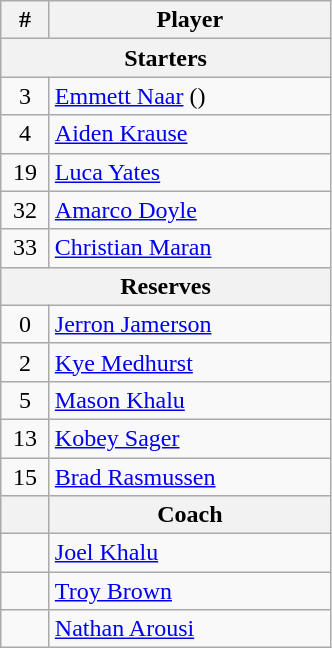<table class="wikitable" style="text-align:center">
<tr>
<th scope="col" width="25px">#</th>
<th scope="col" width="180px">Player</th>
</tr>
<tr>
<th scope="col" colspan="2">Starters</th>
</tr>
<tr>
<td>3</td>
<td style="text-align:left"><a href='#'>Emmett Naar</a> ()</td>
</tr>
<tr>
<td>4</td>
<td style="text-align:left"><a href='#'>Aiden Krause</a></td>
</tr>
<tr>
<td>19</td>
<td style="text-align:left"><a href='#'>Luca Yates</a></td>
</tr>
<tr>
<td>32</td>
<td style="text-align:left"><a href='#'>Amarco Doyle</a></td>
</tr>
<tr>
<td>33</td>
<td style="text-align:left"><a href='#'>Christian Maran</a></td>
</tr>
<tr>
<th scope="col" colspan="2">Reserves</th>
</tr>
<tr>
<td>0</td>
<td style="text-align:left"><a href='#'>Jerron Jamerson</a></td>
</tr>
<tr>
<td>2</td>
<td style="text-align:left"><a href='#'>Kye Medhurst</a></td>
</tr>
<tr>
<td>5</td>
<td style="text-align:left"><a href='#'>Mason Khalu</a></td>
</tr>
<tr>
<td>13</td>
<td style="text-align:left"><a href='#'>Kobey Sager</a></td>
</tr>
<tr>
<td>15</td>
<td style="text-align:left"><a href='#'>Brad Rasmussen</a></td>
</tr>
<tr>
<th scope="col" width="25px"></th>
<th scope="col" width="180px">Coach</th>
</tr>
<tr>
<td></td>
<td style="text-align:left"><a href='#'>Joel Khalu</a></td>
</tr>
<tr>
<td></td>
<td style="text-align:left"><a href='#'>Troy Brown</a></td>
</tr>
<tr>
<td></td>
<td style="text-align:left"><a href='#'>Nathan Arousi</a></td>
</tr>
</table>
